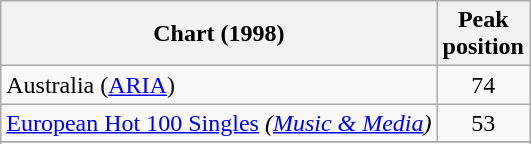<table class="wikitable sortable">
<tr>
<th>Chart (1998)</th>
<th>Peak<br>position</th>
</tr>
<tr>
<td>Australia (<a href='#'>ARIA</a>)</td>
<td align="center">74</td>
</tr>
<tr>
<td><a href='#'>European Hot 100 Singles</a> <em>(<a href='#'>Music & Media</a>)</em></td>
<td align="center">53</td>
</tr>
<tr>
</tr>
<tr>
</tr>
<tr>
</tr>
<tr>
</tr>
<tr>
</tr>
</table>
